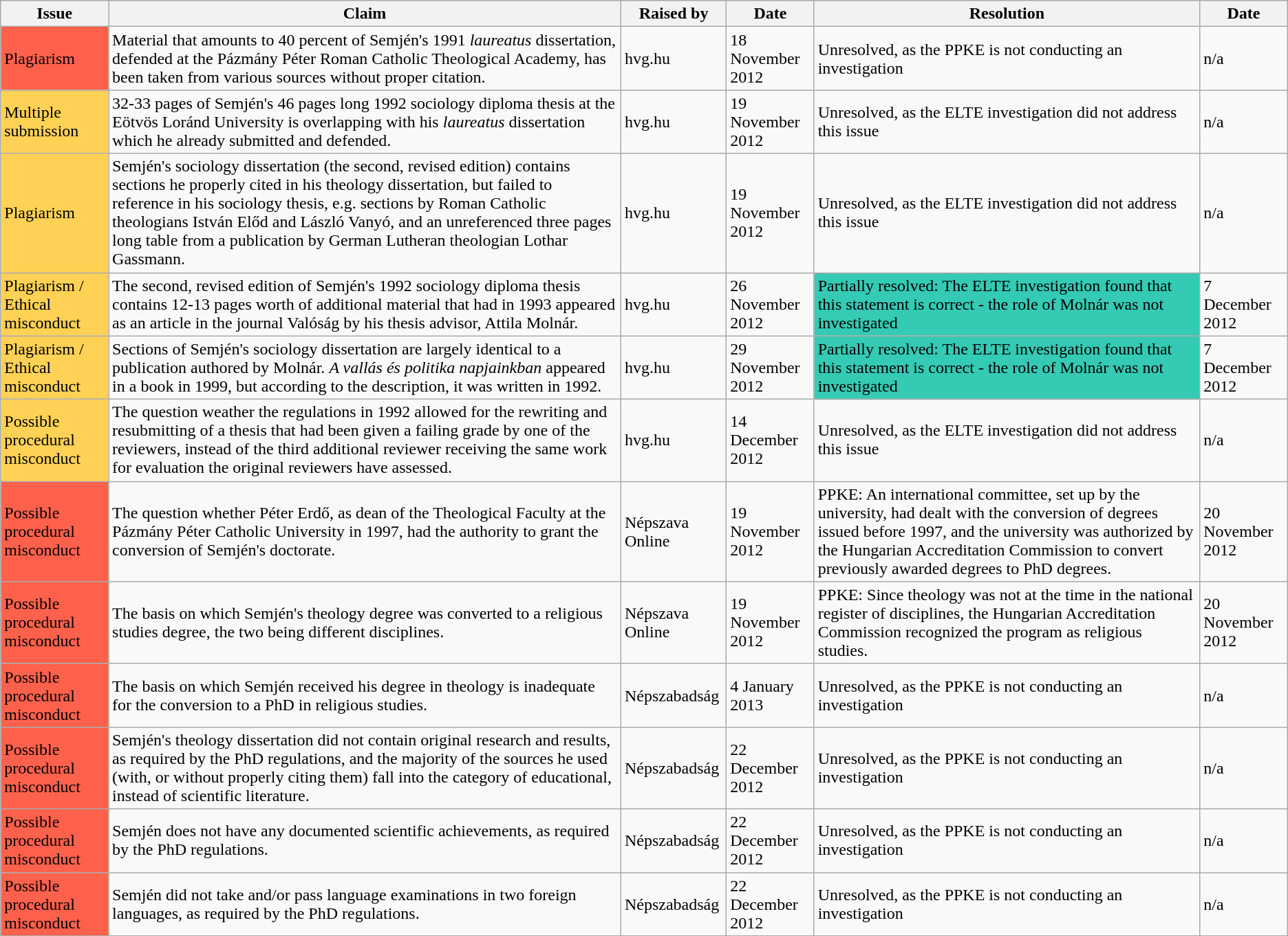<table class="wikitable">
<tr>
<th>Issue</th>
<th>Claim</th>
<th>Raised by</th>
<th>Date</th>
<th>Resolution</th>
<th>Date</th>
</tr>
<tr>
<td ! scope="col" style="background:#ff614c;">Plagiarism</td>
<td>Material that amounts to 40 percent of Semjén's  1991 <em>laureatus</em> dissertation, defended at the Pázmány Péter Roman Catholic Theological Academy, has been taken from various sources without proper citation.</td>
<td>hvg.hu</td>
<td>18 November 2012</td>
<td>Unresolved, as the PPKE is not conducting an investigation</td>
<td>n/a</td>
</tr>
<tr>
<td ! scope="col" style="background:#ffd154;">Multiple submission</td>
<td>32-33 pages of Semjén's 46 pages long 1992 sociology diploma thesis at the Eötvös Loránd University  is overlapping with his <em>laureatus</em> dissertation which he already submitted and defended.</td>
<td>hvg.hu</td>
<td>19 November 2012</td>
<td>Unresolved, as the ELTE investigation did not address this issue</td>
<td>n/a</td>
</tr>
<tr>
<td ! scope="col" style="background:#ffd154;">Plagiarism</td>
<td>Semjén's sociology dissertation (the second, revised edition) contains sections he properly cited in his theology dissertation, but failed to reference in his sociology thesis, e.g. sections by Roman Catholic theologians István Előd and László Vanyó, and an unreferenced three pages long table from a publication by German Lutheran theologian Lothar Gassmann.</td>
<td>hvg.hu</td>
<td>19 November 2012</td>
<td>Unresolved, as the ELTE investigation did not address this issue</td>
<td>n/a</td>
</tr>
<tr>
<td ! scope="col" style="background:#ffd154;">Plagiarism / Ethical misconduct</td>
<td>The second, revised edition of Semjén's 1992 sociology diploma thesis contains 12-13 pages worth of additional material that had in 1993 appeared as an article in the journal Valóság by his thesis advisor, Attila Molnár.</td>
<td>hvg.hu</td>
<td>26 November 2012</td>
<td ! scope="col" style="background:#34cab4;">Partially resolved: The ELTE investigation found that this statement is correct - the role of Molnár was not investigated</td>
<td>7 December 2012</td>
</tr>
<tr>
<td ! scope="col" style="background:#ffd154;">Plagiarism / Ethical misconduct</td>
<td>Sections of Semjén's sociology dissertation are largely identical to a publication authored by Molnár. <em>A vallás és politika napjainkban</em> appeared in a book in 1999, but according to the description, it was written in 1992.</td>
<td>hvg.hu</td>
<td>29 November 2012</td>
<td ! scope="col" style="background:#34cab4;">Partially resolved: The ELTE investigation found that this statement is correct - the role of Molnár was not investigated</td>
<td>7 December 2012</td>
</tr>
<tr>
<td ! scope="col" style="background:#ffd154;">Possible procedural misconduct</td>
<td>The question weather the regulations in 1992 allowed for the rewriting and resubmitting of a thesis that had been given a failing grade by one of the reviewers, instead of the third additional reviewer receiving the same work for evaluation the original reviewers have assessed.</td>
<td>hvg.hu</td>
<td>14 December 2012</td>
<td>Unresolved, as the ELTE investigation did not address this issue</td>
<td>n/a</td>
</tr>
<tr>
<td ! scope="col" style="background:#ff614c;">Possible procedural misconduct</td>
<td>The question whether Péter Erdő, as dean of the Theological Faculty at the Pázmány Péter Catholic University in 1997, had the authority to grant the conversion of Semjén's doctorate.</td>
<td>Népszava Online</td>
<td>19 November 2012</td>
<td>PPKE: An international committee, set up by the university, had dealt with the conversion of degrees issued before 1997, and the university was authorized by the Hungarian Accreditation Commission to convert previously awarded degrees to PhD degrees.</td>
<td>20 November 2012</td>
</tr>
<tr>
<td ! scope="col" style="background:#ff614c;">Possible procedural misconduct</td>
<td>The basis on which Semjén's theology degree was converted to a religious studies degree, the two being different disciplines.</td>
<td>Népszava Online</td>
<td>19 November 2012</td>
<td>PPKE: Since theology was not at the time in the national register of disciplines, the Hungarian Accreditation Commission recognized the program as religious studies.</td>
<td>20 November 2012</td>
</tr>
<tr>
<td ! scope="col" style="background:#ff614c;">Possible procedural misconduct</td>
<td>The basis on which Semjén received his degree in theology is inadequate for the conversion to a PhD in religious studies.</td>
<td>Népszabadság</td>
<td>4 January 2013</td>
<td>Unresolved, as the PPKE is not conducting an investigation</td>
<td>n/a</td>
</tr>
<tr>
<td ! scope="col" style="background:#ff614c;">Possible procedural misconduct</td>
<td>Semjén's theology dissertation did not contain original research and results,  as required by the PhD regulations, and the majority of the sources he used (with, or without properly citing them) fall into the category of educational, instead of scientific literature.</td>
<td>Népszabadság</td>
<td>22 December 2012</td>
<td>Unresolved, as the PPKE is not conducting an investigation</td>
<td>n/a</td>
</tr>
<tr>
<td ! scope="col" style="background:#ff614c;">Possible procedural misconduct</td>
<td>Semjén does not have any documented scientific achievements, as required by the PhD regulations.</td>
<td>Népszabadság</td>
<td>22 December 2012</td>
<td>Unresolved, as the PPKE is not conducting an investigation</td>
<td>n/a</td>
</tr>
<tr>
<td ! scope="col" style="background:#ff614c;">Possible procedural misconduct</td>
<td>Semjén did not take and/or pass language examinations in two foreign languages, as required by the PhD regulations.</td>
<td>Népszabadság</td>
<td>22 December 2012</td>
<td>Unresolved, as the PPKE is not conducting an investigation</td>
<td>n/a</td>
</tr>
<tr>
</tr>
</table>
